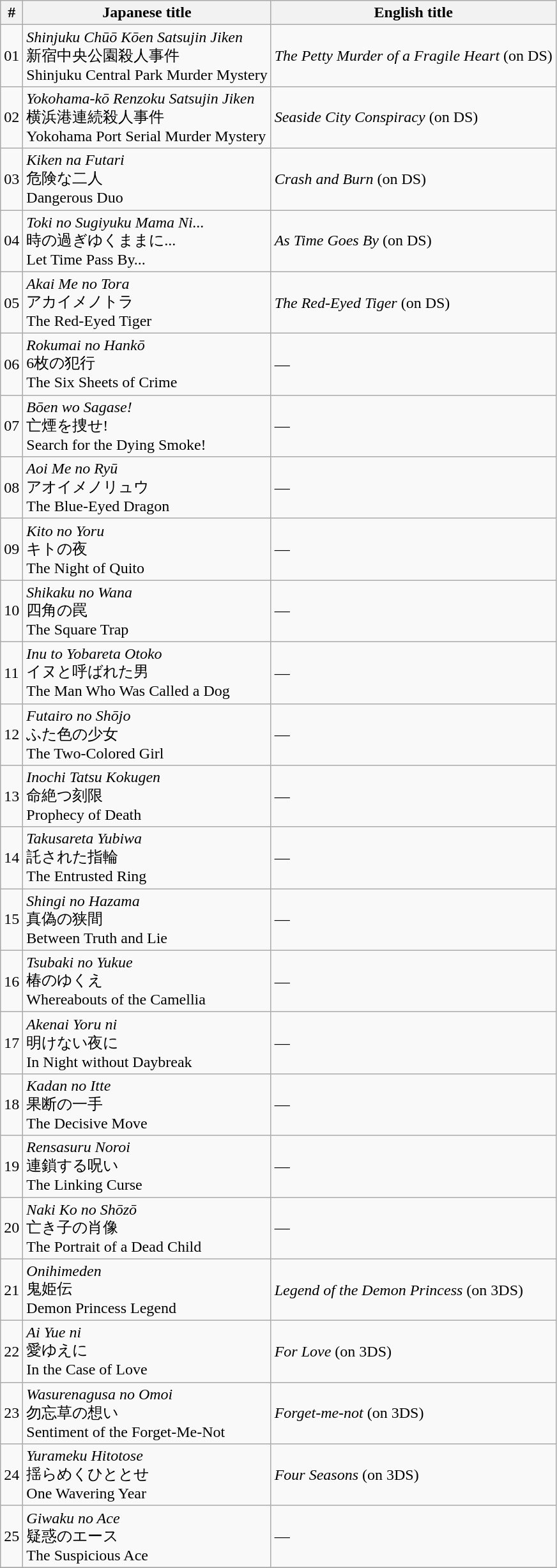<table class=wikitable border="4">
<tr align=center>
<th>#</th>
<th>Japanese title</th>
<th>English title</th>
</tr>
<tr>
<td>01</td>
<td><em>Shinjuku Chūō Kōen Satsujin Jiken</em><br>新宿中央公園殺人事件<br>Shinjuku Central Park Murder Mystery</td>
<td><em>The Petty Murder of a Fragile Heart</em> (on DS)</td>
</tr>
<tr>
<td>02</td>
<td><em>Yokohama-kō Renzoku Satsujin Jiken</em><br>横浜港連続殺人事件<br>Yokohama Port Serial Murder Mystery</td>
<td><em>Seaside City Conspiracy</em> (on DS)</td>
</tr>
<tr>
<td>03</td>
<td><em>Kiken na Futari</em><br>危険な二人<br>Dangerous Duo</td>
<td><em>Crash and Burn</em> (on DS)</td>
</tr>
<tr>
<td>04</td>
<td><em>Toki no Sugiyuku Mama Ni...</em><br>時の過ぎゆくままに...<br>Let Time Pass By...</td>
<td><em>As Time Goes By</em> (on DS)</td>
</tr>
<tr>
<td>05</td>
<td><em>Akai Me no Tora</em><br>アカイメノトラ<br>The Red-Eyed Tiger</td>
<td><em>The Red-Eyed Tiger</em> (on DS)</td>
</tr>
<tr>
<td>06</td>
<td><em>Rokumai no Hankō</em><br>6枚の犯行<br>The Six Sheets of Crime</td>
<td>—</td>
</tr>
<tr>
<td>07</td>
<td><em>Bōen wo Sagase!</em><br>亡煙を捜せ!<br>Search for the Dying Smoke!</td>
<td>—</td>
</tr>
<tr>
<td>08</td>
<td><em>Aoi Me no Ryū</em><br>アオイメノリュウ<br>The Blue-Eyed Dragon</td>
<td>—</td>
</tr>
<tr>
<td>09</td>
<td><em>Kito no Yoru</em><br>キトの夜<br>The Night of Quito</td>
<td>—</td>
</tr>
<tr>
<td>10</td>
<td><em>Shikaku no Wana</em><br>四角の罠<br>The Square Trap</td>
<td>—</td>
</tr>
<tr>
<td>11</td>
<td><em>Inu to Yobareta Otoko</em><br>イヌと呼ばれた男<br>The Man Who Was Called a Dog</td>
<td>—</td>
</tr>
<tr>
<td>12</td>
<td><em>Futairo no Shōjo</em><br>ふた色の少女<br>The Two-Colored Girl</td>
<td>—</td>
</tr>
<tr>
<td>13</td>
<td><em>Inochi Tatsu Kokugen</em><br>命絶つ刻限<br>Prophecy of Death</td>
<td>—</td>
</tr>
<tr>
<td>14</td>
<td><em>Takusareta Yubiwa</em><br>託された指輪<br>The Entrusted Ring</td>
<td>—</td>
</tr>
<tr>
<td>15</td>
<td><em>Shingi no Hazama</em><br>真偽の狭間<br>Between Truth and Lie</td>
<td>—</td>
</tr>
<tr>
<td>16</td>
<td><em>Tsubaki no Yukue</em><br>椿のゆくえ<br>Whereabouts of the Camellia</td>
<td>—</td>
</tr>
<tr>
<td>17</td>
<td><em>Akenai Yoru ni</em><br>明けない夜に<br>In Night without Daybreak</td>
<td>—</td>
</tr>
<tr>
<td>18</td>
<td><em>Kadan no Itte</em><br>果断の一手<br>The Decisive Move</td>
<td>—</td>
</tr>
<tr>
<td>19</td>
<td><em>Rensasuru Noroi</em><br>連鎖する呪い<br>The Linking Curse</td>
<td>—</td>
</tr>
<tr>
<td>20</td>
<td><em>Naki Ko no Shōzō</em><br>亡き子の肖像<br>The Portrait of a Dead Child</td>
<td>—</td>
</tr>
<tr>
<td>21</td>
<td><em>Onihimeden</em><br>鬼姫伝<br>Demon Princess Legend</td>
<td><em>Legend of the Demon Princess</em> (on 3DS)</td>
</tr>
<tr>
<td>22</td>
<td><em>Ai Yue ni</em><br>愛ゆえに<br>In the Case of Love</td>
<td><em>For Love</em> (on 3DS)</td>
</tr>
<tr>
<td>23</td>
<td><em>Wasurenagusa no Omoi</em><br>勿忘草の想い<br>Sentiment of the Forget-Me-Not</td>
<td><em>Forget-me-not</em> (on 3DS)</td>
</tr>
<tr>
<td>24</td>
<td><em>Yurameku Hitotose</em><br>揺らめくひととせ<br>One Wavering Year</td>
<td><em>Four Seasons</em> (on 3DS)</td>
</tr>
<tr>
<td>25</td>
<td><em>Giwaku no Ace</em><br>疑惑のエース<br>The Suspicious Ace</td>
<td>—</td>
</tr>
<tr>
</tr>
</table>
